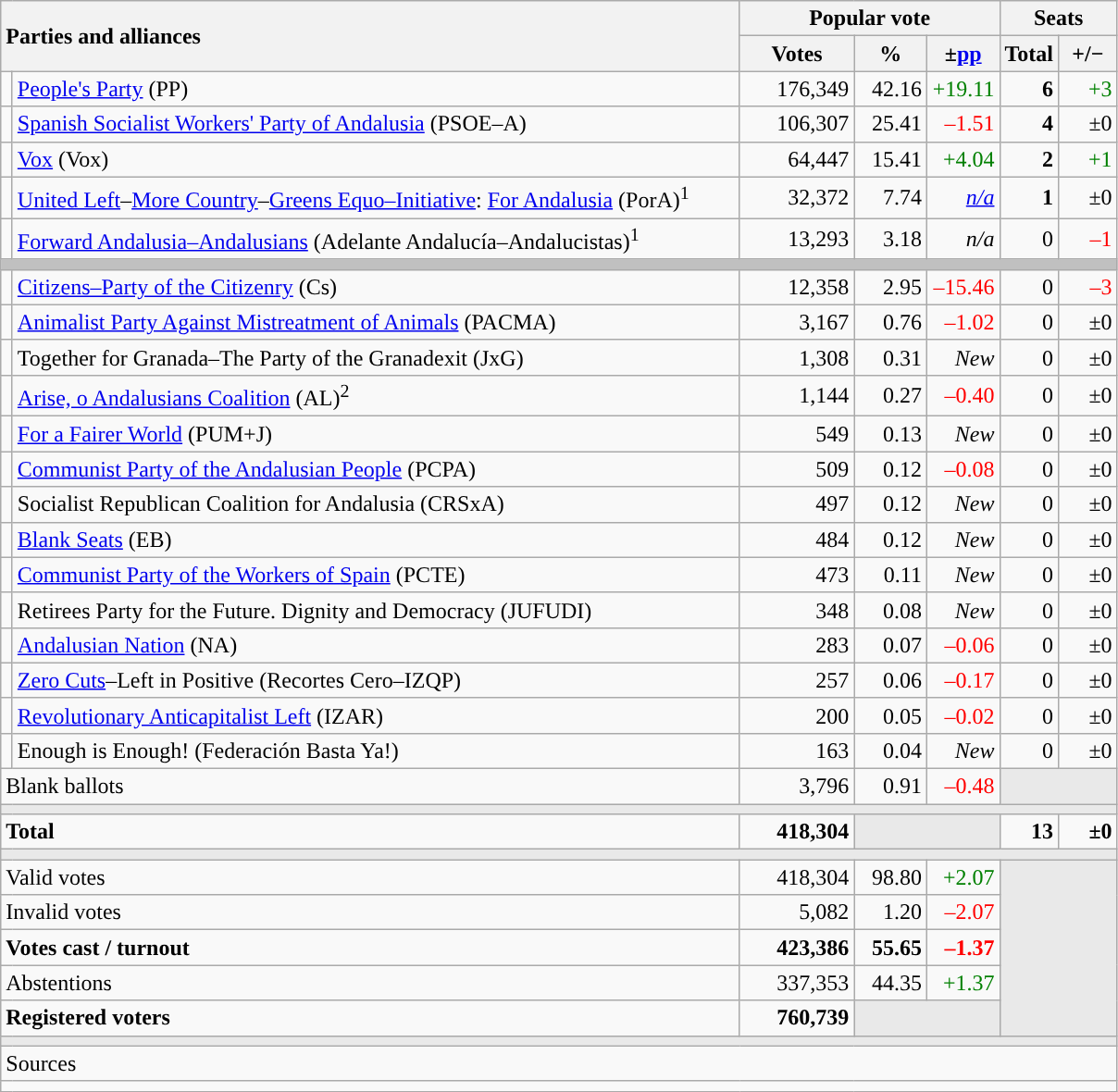<table class="wikitable" style="text-align:right;">
<tr>
<th style="text-align:left;" rowspan="2" colspan="2" width="525">Parties and alliances</th>
<th colspan="3">Popular vote</th>
<th colspan="2">Seats</th>
</tr>
<tr>
<th width="75">Votes</th>
<th width="45">%</th>
<th width="45">±<a href='#'>pp</a></th>
<th width="35">Total</th>
<th width="35">+/−</th>
</tr>
<tr>
<td width="1" style="color:inherit;background:"></td>
<td align="left"><a href='#'>People's Party</a> (PP)</td>
<td>176,349</td>
<td>42.16</td>
<td style="color:green;">+19.11</td>
<td><strong>6</strong></td>
<td style="color:green;">+3</td>
</tr>
<tr>
<td style="color:inherit;background:"></td>
<td align="left"><a href='#'>Spanish Socialist Workers' Party of Andalusia</a> (PSOE–A)</td>
<td>106,307</td>
<td>25.41</td>
<td style="color:red;">–1.51</td>
<td><strong>4</strong></td>
<td>±0</td>
</tr>
<tr>
<td style="color:inherit;background:"></td>
<td align="left"><a href='#'>Vox</a> (Vox)</td>
<td>64,447</td>
<td>15.41</td>
<td style="color:green;">+4.04</td>
<td><strong>2</strong></td>
<td style="color:green;">+1</td>
</tr>
<tr>
<td style="color:inherit;background:"></td>
<td align="left"><a href='#'>United Left</a>–<a href='#'>More Country</a>–<a href='#'>Greens Equo–Initiative</a>: <a href='#'>For Andalusia</a> (PorA)<sup>1</sup></td>
<td>32,372</td>
<td>7.74</td>
<td><em><a href='#'>n/a</a></em></td>
<td><strong>1</strong></td>
<td>±0</td>
</tr>
<tr>
<td style="color:inherit;background:"></td>
<td align="left"><a href='#'>Forward Andalusia–Andalusians</a> (Adelante Andalucía–Andalucistas)<sup>1</sup></td>
<td>13,293</td>
<td>3.18</td>
<td><em>n/a</em></td>
<td>0</td>
<td style="color:red;">–1</td>
</tr>
<tr>
<td colspan="7" bgcolor="#C0C0C0"></td>
</tr>
<tr>
<td style="color:inherit;background:"></td>
<td align="left"><a href='#'>Citizens–Party of the Citizenry</a> (Cs)</td>
<td>12,358</td>
<td>2.95</td>
<td style="color:red;">–15.46</td>
<td>0</td>
<td style="color:red;">–3</td>
</tr>
<tr>
<td style="color:inherit;background:"></td>
<td align="left"><a href='#'>Animalist Party Against Mistreatment of Animals</a> (PACMA)</td>
<td>3,167</td>
<td>0.76</td>
<td style="color:red;">–1.02</td>
<td>0</td>
<td>±0</td>
</tr>
<tr>
<td style="color:inherit;background:"></td>
<td align="left">Together for Granada–The Party of the Granadexit (JxG)</td>
<td>1,308</td>
<td>0.31</td>
<td><em>New</em></td>
<td>0</td>
<td>±0</td>
</tr>
<tr>
<td style="color:inherit;background:"></td>
<td align="left"><a href='#'>Arise, o Andalusians Coalition</a> (AL)<sup>2</sup></td>
<td>1,144</td>
<td>0.27</td>
<td style="color:red;">–0.40</td>
<td>0</td>
<td>±0</td>
</tr>
<tr>
<td style="color:inherit;background:"></td>
<td align="left"><a href='#'>For a Fairer World</a> (PUM+J)</td>
<td>549</td>
<td>0.13</td>
<td><em>New</em></td>
<td>0</td>
<td>±0</td>
</tr>
<tr>
<td style="color:inherit;background:"></td>
<td align="left"><a href='#'>Communist Party of the Andalusian People</a> (PCPA)</td>
<td>509</td>
<td>0.12</td>
<td style="color:red;">–0.08</td>
<td>0</td>
<td>±0</td>
</tr>
<tr>
<td style="color:inherit;background:"></td>
<td align="left">Socialist Republican Coalition for Andalusia (CRSxA)</td>
<td>497</td>
<td>0.12</td>
<td><em>New</em></td>
<td>0</td>
<td>±0</td>
</tr>
<tr>
<td style="color:inherit;background:"></td>
<td align="left"><a href='#'>Blank Seats</a> (EB)</td>
<td>484</td>
<td>0.12</td>
<td><em>New</em></td>
<td>0</td>
<td>±0</td>
</tr>
<tr>
<td style="color:inherit;background:"></td>
<td align="left"><a href='#'>Communist Party of the Workers of Spain</a> (PCTE)</td>
<td>473</td>
<td>0.11</td>
<td><em>New</em></td>
<td>0</td>
<td>±0</td>
</tr>
<tr>
<td style="color:inherit;background:"></td>
<td align="left">Retirees Party for the Future. Dignity and Democracy (JUFUDI)</td>
<td>348</td>
<td>0.08</td>
<td><em>New</em></td>
<td>0</td>
<td>±0</td>
</tr>
<tr>
<td style="color:inherit;background:"></td>
<td align="left"><a href='#'>Andalusian Nation</a> (NA)</td>
<td>283</td>
<td>0.07</td>
<td style="color:red;">–0.06</td>
<td>0</td>
<td>±0</td>
</tr>
<tr>
<td style="color:inherit;background:"></td>
<td align="left"><a href='#'>Zero Cuts</a>–Left in Positive (Recortes Cero–IZQP)</td>
<td>257</td>
<td>0.06</td>
<td style="color:red;">–0.17</td>
<td>0</td>
<td>±0</td>
</tr>
<tr>
<td style="color:inherit;background:"></td>
<td align="left"><a href='#'>Revolutionary Anticapitalist Left</a> (IZAR)</td>
<td>200</td>
<td>0.05</td>
<td style="color:red;">–0.02</td>
<td>0</td>
<td>±0</td>
</tr>
<tr>
<td style="color:inherit;background:"></td>
<td align="left">Enough is Enough! (Federación Basta Ya!)</td>
<td>163</td>
<td>0.04</td>
<td><em>New</em></td>
<td>0</td>
<td>±0</td>
</tr>
<tr>
<td align="left" colspan="2">Blank ballots</td>
<td>3,796</td>
<td>0.91</td>
<td style="color:red;">–0.48</td>
<td bgcolor="#E9E9E9" colspan="2"></td>
</tr>
<tr>
<td colspan="7" bgcolor="#E9E9E9"></td>
</tr>
<tr style="font-weight:bold;">
<td align="left" colspan="2">Total</td>
<td>418,304</td>
<td bgcolor="#E9E9E9" colspan="2"></td>
<td>13</td>
<td>±0</td>
</tr>
<tr>
<td colspan="7" bgcolor="#E9E9E9"></td>
</tr>
<tr>
<td align="left" colspan="2">Valid votes</td>
<td>418,304</td>
<td>98.80</td>
<td style="color:green;">+2.07</td>
<td bgcolor="#E9E9E9" colspan="2" rowspan="5"></td>
</tr>
<tr>
<td align="left" colspan="2">Invalid votes</td>
<td>5,082</td>
<td>1.20</td>
<td style="color:red;">–2.07</td>
</tr>
<tr style="font-weight:bold;">
<td align="left" colspan="2">Votes cast / turnout</td>
<td>423,386</td>
<td>55.65</td>
<td style="color:red;">–1.37</td>
</tr>
<tr>
<td align="left" colspan="2">Abstentions</td>
<td>337,353</td>
<td>44.35</td>
<td style="color:green;">+1.37</td>
</tr>
<tr style="font-weight:bold;">
<td align="left" colspan="2">Registered voters</td>
<td>760,739</td>
<td bgcolor="#E9E9E9" colspan="2"></td>
</tr>
<tr>
<td colspan="7" bgcolor="#E9E9E9"></td>
</tr>
<tr>
<td align="left" colspan="7">Sources</td>
</tr>
<tr>
<td colspan="7" style="text-align:left; max-width:790px;"></td>
</tr>
</table>
